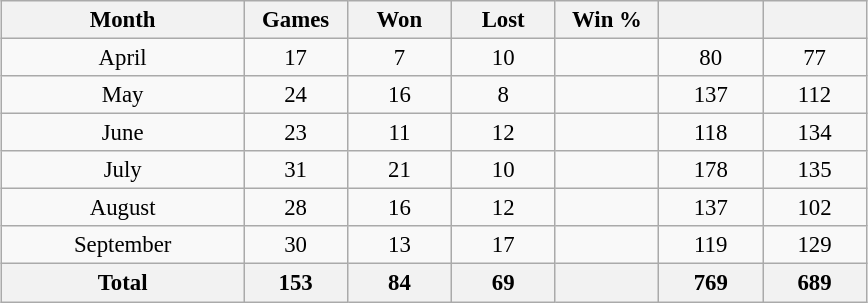<table class="wikitable" style="font-size:95%; text-align:center; width:38em;margin: 0.5em auto;">
<tr>
<th width="28%">Month</th>
<th width="12%">Games</th>
<th width="12%">Won</th>
<th width="12%">Lost</th>
<th width="12%">Win %</th>
<th width="12%"></th>
<th width="12%"></th>
</tr>
<tr>
<td>April</td>
<td>17</td>
<td>7</td>
<td>10</td>
<td></td>
<td>80</td>
<td>77</td>
</tr>
<tr>
<td>May</td>
<td>24</td>
<td>16</td>
<td>8</td>
<td></td>
<td>137</td>
<td>112</td>
</tr>
<tr>
<td>June</td>
<td>23</td>
<td>11</td>
<td>12</td>
<td></td>
<td>118</td>
<td>134</td>
</tr>
<tr>
<td>July</td>
<td>31</td>
<td>21</td>
<td>10</td>
<td></td>
<td>178</td>
<td>135</td>
</tr>
<tr>
<td>August</td>
<td>28</td>
<td>16</td>
<td>12</td>
<td></td>
<td>137</td>
<td>102</td>
</tr>
<tr>
<td>September</td>
<td>30</td>
<td>13</td>
<td>17</td>
<td></td>
<td>119</td>
<td>129</td>
</tr>
<tr>
<th>Total</th>
<th>153</th>
<th>84</th>
<th>69</th>
<th></th>
<th>769</th>
<th>689</th>
</tr>
</table>
